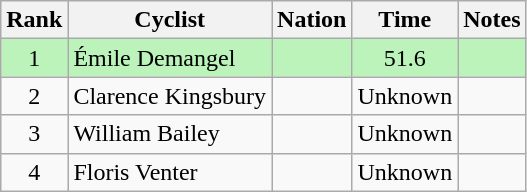<table class="wikitable sortable">
<tr>
<th>Rank</th>
<th>Cyclist</th>
<th>Nation</th>
<th>Time</th>
<th>Notes</th>
</tr>
<tr bgcolor=bbf3bb>
<td align=center>1</td>
<td>Émile Demangel</td>
<td></td>
<td align=center>51.6</td>
<td align=center></td>
</tr>
<tr>
<td align=center>2</td>
<td>Clarence Kingsbury</td>
<td></td>
<td align=center>Unknown</td>
<td></td>
</tr>
<tr>
<td align=center>3</td>
<td>William Bailey</td>
<td></td>
<td align=center>Unknown</td>
<td></td>
</tr>
<tr>
<td align=center>4</td>
<td>Floris Venter</td>
<td></td>
<td align=center>Unknown</td>
<td></td>
</tr>
</table>
